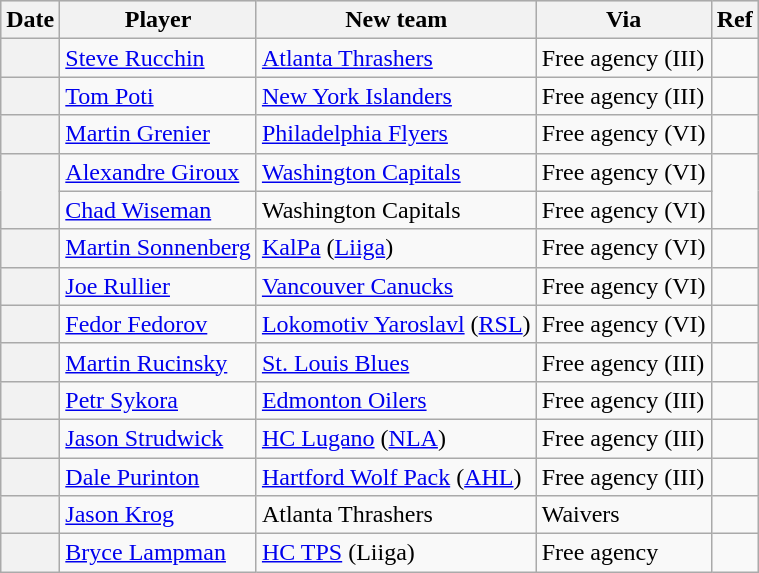<table class="wikitable plainrowheaders">
<tr style="background:#ddd; text-align:center;">
<th>Date</th>
<th>Player</th>
<th>New team</th>
<th>Via</th>
<th>Ref</th>
</tr>
<tr>
<th scope="row"></th>
<td><a href='#'>Steve Rucchin</a></td>
<td><a href='#'>Atlanta Thrashers</a></td>
<td>Free agency (III)</td>
<td></td>
</tr>
<tr>
<th scope="row"></th>
<td><a href='#'>Tom Poti</a></td>
<td><a href='#'>New York Islanders</a></td>
<td>Free agency (III)</td>
<td></td>
</tr>
<tr>
<th scope="row"></th>
<td><a href='#'>Martin Grenier</a></td>
<td><a href='#'>Philadelphia Flyers</a></td>
<td>Free agency (VI)</td>
<td></td>
</tr>
<tr>
<th scope="row" rowspan=2></th>
<td><a href='#'>Alexandre Giroux</a></td>
<td><a href='#'>Washington Capitals</a></td>
<td>Free agency (VI)</td>
<td rowspan=2></td>
</tr>
<tr>
<td><a href='#'>Chad Wiseman</a></td>
<td>Washington Capitals</td>
<td>Free agency (VI)</td>
</tr>
<tr>
<th scope="row"></th>
<td><a href='#'>Martin Sonnenberg</a></td>
<td><a href='#'>KalPa</a> (<a href='#'>Liiga</a>)</td>
<td>Free agency (VI)</td>
<td></td>
</tr>
<tr>
<th scope="row"></th>
<td><a href='#'>Joe Rullier</a></td>
<td><a href='#'>Vancouver Canucks</a></td>
<td>Free agency (VI)</td>
<td></td>
</tr>
<tr>
<th scope="row"></th>
<td><a href='#'>Fedor Fedorov</a></td>
<td><a href='#'>Lokomotiv Yaroslavl</a> (<a href='#'>RSL</a>)</td>
<td>Free agency (VI)</td>
<td></td>
</tr>
<tr>
<th scope="row"></th>
<td><a href='#'>Martin Rucinsky</a></td>
<td><a href='#'>St. Louis Blues</a></td>
<td>Free agency (III)</td>
<td></td>
</tr>
<tr>
<th scope="row"></th>
<td><a href='#'>Petr Sykora</a></td>
<td><a href='#'>Edmonton Oilers</a></td>
<td>Free agency (III)</td>
<td></td>
</tr>
<tr>
<th scope="row"></th>
<td><a href='#'>Jason Strudwick</a></td>
<td><a href='#'>HC Lugano</a> (<a href='#'>NLA</a>)</td>
<td>Free agency (III)</td>
<td></td>
</tr>
<tr>
<th scope="row"></th>
<td><a href='#'>Dale Purinton</a></td>
<td><a href='#'>Hartford Wolf Pack</a> (<a href='#'>AHL</a>)</td>
<td>Free agency (III)</td>
<td></td>
</tr>
<tr>
<th scope="row"></th>
<td><a href='#'>Jason Krog</a></td>
<td>Atlanta Thrashers</td>
<td>Waivers</td>
<td></td>
</tr>
<tr>
<th scope="row"></th>
<td><a href='#'>Bryce Lampman</a></td>
<td><a href='#'>HC TPS</a> (Liiga)</td>
<td>Free agency</td>
<td></td>
</tr>
</table>
